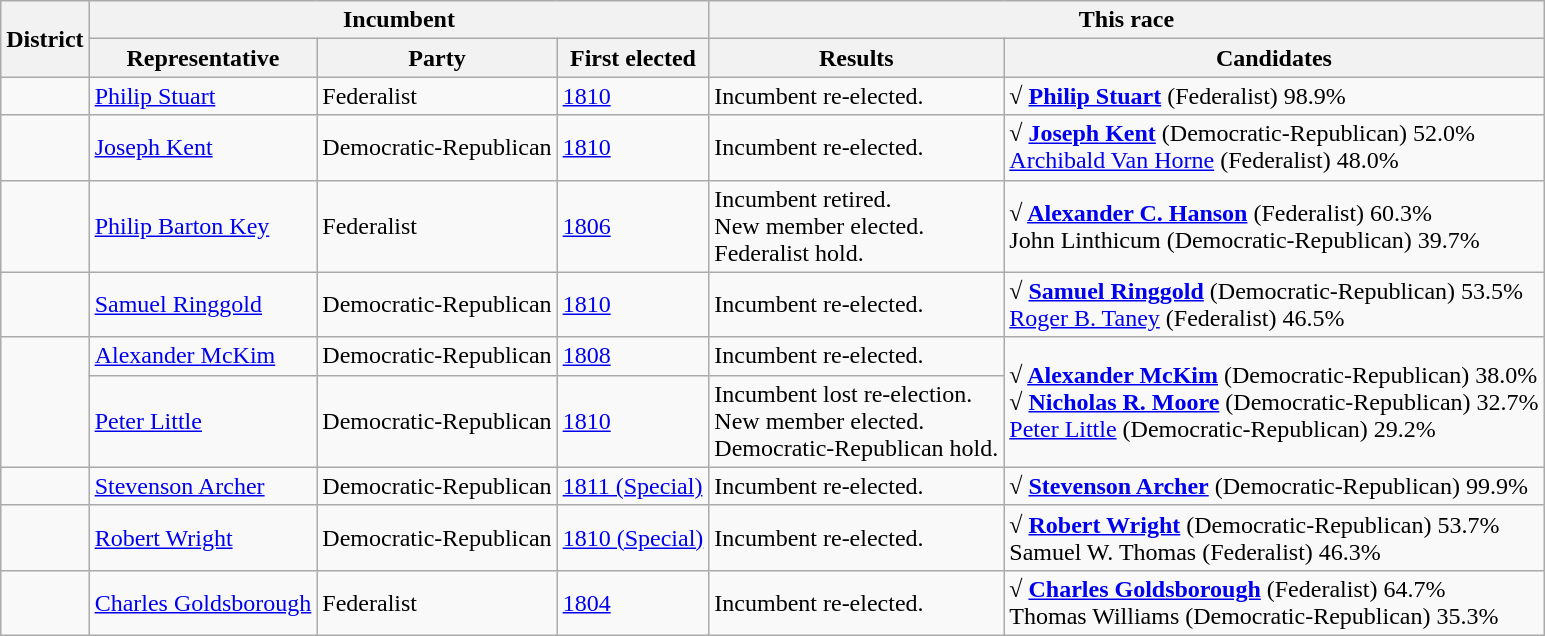<table class=wikitable>
<tr>
<th rowspan=2>District</th>
<th colspan=3>Incumbent</th>
<th colspan=2>This race</th>
</tr>
<tr>
<th>Representative</th>
<th>Party</th>
<th>First elected</th>
<th>Results</th>
<th>Candidates</th>
</tr>
<tr>
<td></td>
<td><a href='#'>Philip Stuart</a></td>
<td>Federalist</td>
<td><a href='#'>1810</a></td>
<td>Incumbent re-elected.</td>
<td nowrap><strong>√ <a href='#'>Philip Stuart</a></strong> (Federalist) 98.9%</td>
</tr>
<tr>
<td></td>
<td><a href='#'>Joseph Kent</a></td>
<td>Democratic-Republican</td>
<td><a href='#'>1810</a></td>
<td>Incumbent re-elected.</td>
<td nowrap><strong>√ <a href='#'>Joseph Kent</a></strong> (Democratic-Republican) 52.0%<br><a href='#'>Archibald Van Horne</a> (Federalist) 48.0%</td>
</tr>
<tr>
<td></td>
<td><a href='#'>Philip Barton Key</a></td>
<td>Federalist</td>
<td><a href='#'>1806</a></td>
<td>Incumbent retired.<br>New member elected.<br>Federalist hold.</td>
<td nowrap><strong>√ <a href='#'>Alexander C. Hanson</a></strong> (Federalist) 60.3%<br>John Linthicum (Democratic-Republican) 39.7%</td>
</tr>
<tr>
<td></td>
<td><a href='#'>Samuel Ringgold</a></td>
<td>Democratic-Republican</td>
<td><a href='#'>1810</a></td>
<td>Incumbent re-elected.</td>
<td nowrap><strong>√ <a href='#'>Samuel Ringgold</a></strong> (Democratic-Republican) 53.5%<br><a href='#'>Roger B. Taney</a> (Federalist) 46.5%</td>
</tr>
<tr>
<td rowspan=2><br></td>
<td><a href='#'>Alexander McKim</a></td>
<td>Democratic-Republican</td>
<td><a href='#'>1808</a></td>
<td>Incumbent re-elected.</td>
<td rowspan=2 nowrap><strong>√ <a href='#'>Alexander McKim</a></strong> (Democratic-Republican) 38.0%<br><strong>√ <a href='#'>Nicholas R. Moore</a></strong> (Democratic-Republican) 32.7%<br><a href='#'>Peter Little</a> (Democratic-Republican) 29.2%</td>
</tr>
<tr>
<td><a href='#'>Peter Little</a></td>
<td>Democratic-Republican</td>
<td><a href='#'>1810</a></td>
<td>Incumbent lost re-election.<br>New member elected.<br>Democratic-Republican hold.</td>
</tr>
<tr>
<td></td>
<td><a href='#'>Stevenson Archer</a></td>
<td>Democratic-Republican</td>
<td><a href='#'>1811 (Special)</a></td>
<td>Incumbent re-elected.</td>
<td nowrap><strong>√ <a href='#'>Stevenson Archer</a></strong> (Democratic-Republican) 99.9%</td>
</tr>
<tr>
<td></td>
<td><a href='#'>Robert Wright</a></td>
<td>Democratic-Republican</td>
<td><a href='#'>1810 (Special)</a></td>
<td>Incumbent re-elected.</td>
<td nowrap><strong>√ <a href='#'>Robert Wright</a></strong> (Democratic-Republican) 53.7%<br>Samuel W. Thomas (Federalist) 46.3%</td>
</tr>
<tr>
<td></td>
<td><a href='#'>Charles Goldsborough</a></td>
<td>Federalist</td>
<td><a href='#'>1804</a></td>
<td>Incumbent re-elected.</td>
<td nowrap><strong>√ <a href='#'>Charles Goldsborough</a></strong> (Federalist) 64.7%<br>Thomas Williams (Democratic-Republican) 35.3%</td>
</tr>
</table>
